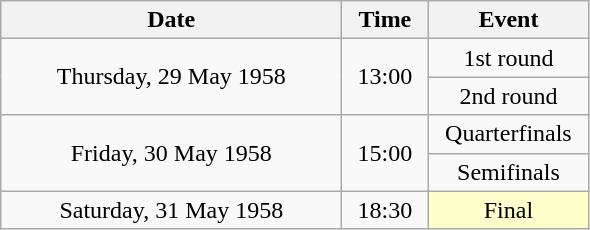<table class = "wikitable" style="text-align:center;">
<tr>
<th width=220>Date</th>
<th width=50>Time</th>
<th width=100>Event</th>
</tr>
<tr>
<td rowspan=2>Thursday, 29 May 1958</td>
<td rowspan=2>13:00</td>
<td>1st round</td>
</tr>
<tr>
<td>2nd round</td>
</tr>
<tr>
<td rowspan=2>Friday, 30 May 1958</td>
<td rowspan=2>15:00</td>
<td>Quarterfinals</td>
</tr>
<tr>
<td>Semifinals</td>
</tr>
<tr>
<td>Saturday, 31 May 1958</td>
<td>18:30</td>
<td bgcolor=ffffcc>Final</td>
</tr>
</table>
